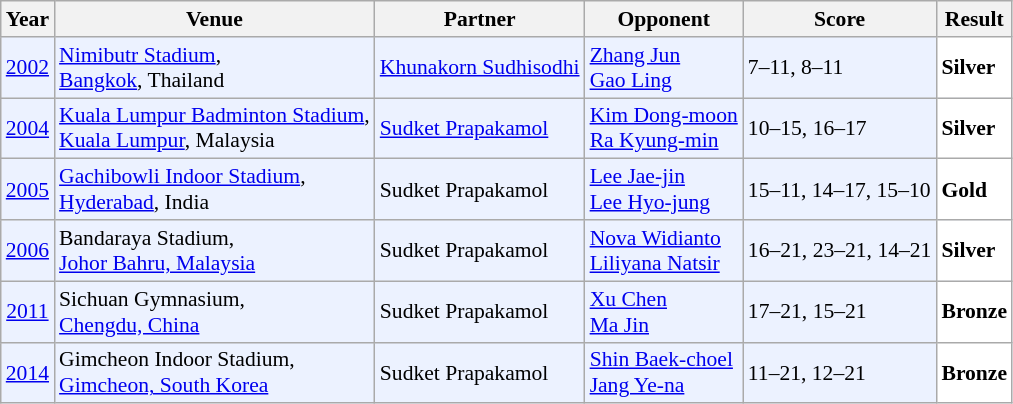<table class="sortable wikitable" style="font-size: 90%;">
<tr>
<th>Year</th>
<th>Venue</th>
<th>Partner</th>
<th>Opponent</th>
<th>Score</th>
<th>Result</th>
</tr>
<tr style="background:#ECF2FF">
<td align="center"><a href='#'>2002</a></td>
<td align="left"><a href='#'>Nimibutr Stadium</a>,<br><a href='#'>Bangkok</a>, Thailand</td>
<td align="left"> <a href='#'>Khunakorn Sudhisodhi</a></td>
<td align="left"> <a href='#'>Zhang Jun</a> <br>  <a href='#'>Gao Ling</a></td>
<td align="left">7–11, 8–11</td>
<td style="text-align:left; background:white"> <strong>Silver</strong></td>
</tr>
<tr style="background:#ECF2FF">
<td align="center"><a href='#'>2004</a></td>
<td align="left"><a href='#'>Kuala Lumpur Badminton Stadium</a>,<br><a href='#'>Kuala Lumpur</a>, Malaysia</td>
<td align="left"> <a href='#'>Sudket Prapakamol</a></td>
<td align="left"> <a href='#'>Kim Dong-moon</a> <br>  <a href='#'>Ra Kyung-min</a></td>
<td align="left">10–15, 16–17</td>
<td style="text-align:left; background:white"> <strong>Silver</strong></td>
</tr>
<tr style="background:#ECF2FF">
<td align="center"><a href='#'>2005</a></td>
<td align="left"><a href='#'>Gachibowli Indoor Stadium</a>,<br><a href='#'>Hyderabad</a>, India</td>
<td align="left"> Sudket Prapakamol</td>
<td align="left"> <a href='#'>Lee Jae-jin</a> <br>  <a href='#'>Lee Hyo-jung</a></td>
<td align="left">15–11, 14–17, 15–10</td>
<td style="text-align:left; background:white"> <strong>Gold</strong></td>
</tr>
<tr style="background:#ECF2FF">
<td align="center"><a href='#'>2006</a></td>
<td align="left">Bandaraya Stadium,<br><a href='#'>Johor Bahru, Malaysia</a></td>
<td align="left"> Sudket Prapakamol</td>
<td align="left"> <a href='#'>Nova Widianto</a> <br>  <a href='#'>Liliyana Natsir</a></td>
<td align="left">16–21, 23–21, 14–21</td>
<td style="text-align:left; background:white"> <strong>Silver</strong></td>
</tr>
<tr style="background:#ECF2FF">
<td align="center"><a href='#'>2011</a></td>
<td align="left">Sichuan Gymnasium,<br><a href='#'>Chengdu, China</a></td>
<td align="left"> Sudket Prapakamol</td>
<td align="left"> <a href='#'>Xu Chen</a> <br>  <a href='#'>Ma Jin</a></td>
<td align="left">17–21, 15–21</td>
<td style="text-align:left; background:white"> <strong>Bronze</strong></td>
</tr>
<tr style="background:#ECF2FF">
<td align="center"><a href='#'>2014</a></td>
<td align="left">Gimcheon Indoor Stadium,<br><a href='#'>Gimcheon, South Korea</a></td>
<td align="left"> Sudket Prapakamol</td>
<td align="left"> <a href='#'>Shin Baek-choel</a> <br>  <a href='#'>Jang Ye-na</a></td>
<td align="left">11–21, 12–21</td>
<td style="text-align:left; background:white"> <strong>Bronze</strong></td>
</tr>
</table>
